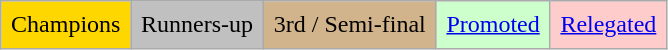<table class="wikitable">
<tr>
<td style="background-color:#FFD700; padding:0.4em;">Champions</td>
<td style="background-color:#C0C0C0; padding:0.4em;">Runners-up</td>
<td style="background-color:#D2B48C; padding:0.4em;">3rd / Semi-final</td>
<td style="background-color:#ccffcc; padding:0.4em;"><a href='#'>Promoted</a></td>
<td style="background-color:#ffcccc; padding:0.4em;"><a href='#'>Relegated</a></td>
</tr>
</table>
